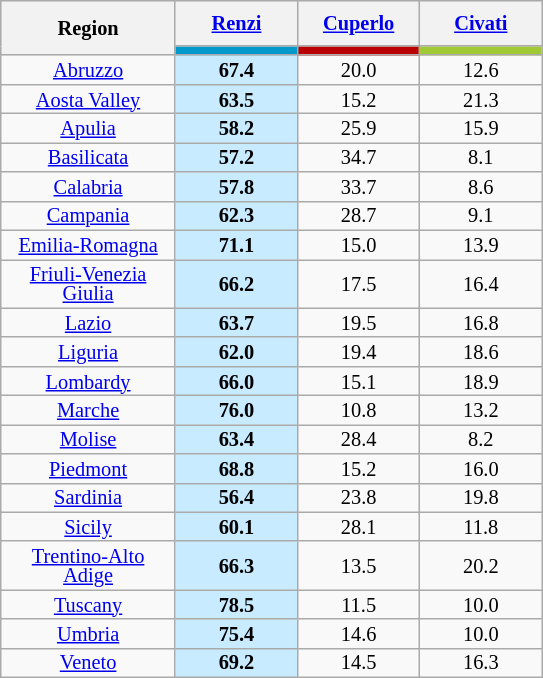<table class="wikitable" style="text-align:center;font-size:85%;line-height:13px">
<tr style="height:30px; background-color:#E9E9E9">
<th style="width:110px;" rowspan="2">Region</th>
<th style="width:75px;"><a href='#'>Renzi</a></th>
<th style="width:75px;"><a href='#'>Cuperlo</a></th>
<th style="width:75px;"><a href='#'>Civati</a></th>
</tr>
<tr>
<th style="background:#0099CC;"></th>
<th style="background:#BB0000;"></th>
<th style="background:#A1C935;"></th>
</tr>
<tr>
<td><a href='#'>Abruzzo</a></td>
<td style="background:#C8EBFF"><strong>67.4</strong></td>
<td>20.0</td>
<td>12.6</td>
</tr>
<tr>
<td><a href='#'>Aosta Valley</a></td>
<td style="background:#C8EBFF"><strong>63.5</strong></td>
<td>15.2</td>
<td>21.3</td>
</tr>
<tr>
<td><a href='#'>Apulia</a></td>
<td style="background:#C8EBFF"><strong>58.2</strong></td>
<td>25.9</td>
<td>15.9</td>
</tr>
<tr>
<td><a href='#'>Basilicata</a></td>
<td style="background:#C8EBFF"><strong>57.2</strong></td>
<td>34.7</td>
<td>8.1</td>
</tr>
<tr>
<td><a href='#'>Calabria</a></td>
<td style="background:#C8EBFF"><strong>57.8</strong></td>
<td>33.7</td>
<td>8.6</td>
</tr>
<tr>
<td><a href='#'>Campania</a></td>
<td style="background:#C8EBFF"><strong>62.3</strong></td>
<td>28.7</td>
<td>9.1</td>
</tr>
<tr>
<td><a href='#'>Emilia-Romagna</a></td>
<td style="background:#C8EBFF"><strong>71.1</strong></td>
<td>15.0</td>
<td>13.9</td>
</tr>
<tr>
<td><a href='#'>Friuli-Venezia Giulia</a></td>
<td style="background:#C8EBFF"><strong>66.2</strong></td>
<td>17.5</td>
<td>16.4</td>
</tr>
<tr>
<td><a href='#'>Lazio</a></td>
<td style="background:#C8EBFF"><strong>63.7</strong></td>
<td>19.5</td>
<td>16.8</td>
</tr>
<tr>
<td><a href='#'>Liguria</a></td>
<td style="background:#C8EBFF"><strong>62.0</strong></td>
<td>19.4</td>
<td>18.6</td>
</tr>
<tr>
<td><a href='#'>Lombardy</a></td>
<td style="background:#C8EBFF"><strong>66.0</strong></td>
<td>15.1</td>
<td>18.9</td>
</tr>
<tr>
<td><a href='#'>Marche</a></td>
<td style="background:#C8EBFF"><strong>76.0</strong></td>
<td>10.8</td>
<td>13.2</td>
</tr>
<tr>
<td><a href='#'>Molise</a></td>
<td style="background:#C8EBFF"><strong>63.4</strong></td>
<td>28.4</td>
<td>8.2</td>
</tr>
<tr>
<td><a href='#'>Piedmont</a></td>
<td style="background:#C8EBFF"><strong>68.8</strong></td>
<td>15.2</td>
<td>16.0</td>
</tr>
<tr>
<td><a href='#'>Sardinia</a></td>
<td style="background:#C8EBFF"><strong>56.4</strong></td>
<td>23.8</td>
<td>19.8</td>
</tr>
<tr>
<td><a href='#'>Sicily</a></td>
<td style="background:#C8EBFF"><strong>60.1</strong></td>
<td>28.1</td>
<td>11.8</td>
</tr>
<tr>
<td><a href='#'>Trentino-Alto Adige</a></td>
<td style="background:#C8EBFF"><strong>66.3</strong></td>
<td>13.5</td>
<td>20.2</td>
</tr>
<tr>
<td><a href='#'>Tuscany</a></td>
<td style="background:#C8EBFF"><strong>78.5</strong></td>
<td>11.5</td>
<td>10.0</td>
</tr>
<tr>
<td><a href='#'>Umbria</a></td>
<td style="background:#C8EBFF"><strong>75.4</strong></td>
<td>14.6</td>
<td>10.0</td>
</tr>
<tr>
<td><a href='#'>Veneto</a></td>
<td style="background:#C8EBFF"><strong>69.2</strong></td>
<td>14.5</td>
<td>16.3</td>
</tr>
</table>
